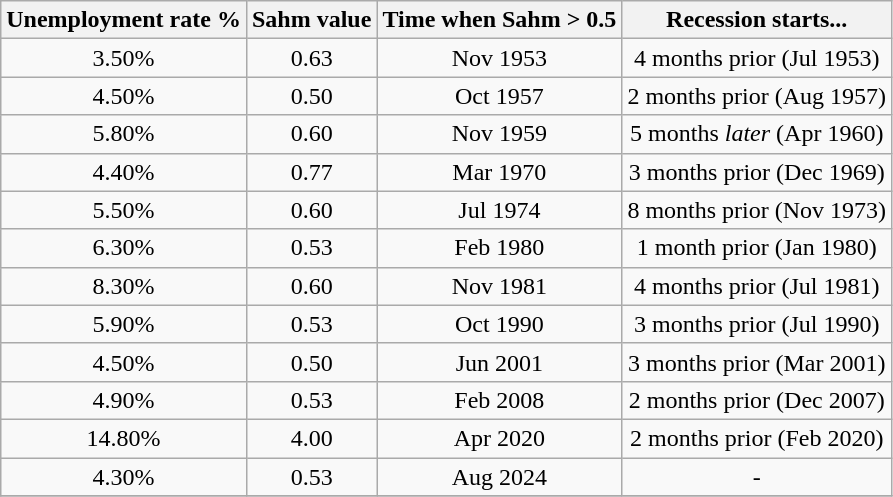<table class="wikitable" style="text-align:center">
<tr>
<th>Unemployment rate %</th>
<th>Sahm value</th>
<th>Time when Sahm > 0.5</th>
<th>Recession starts...</th>
</tr>
<tr>
<td>3.50%</td>
<td>0.63</td>
<td>Nov 1953</td>
<td>4 months prior (Jul 1953)</td>
</tr>
<tr>
<td>4.50%</td>
<td>0.50</td>
<td>Oct 1957</td>
<td>2 months prior (Aug 1957)</td>
</tr>
<tr>
<td>5.80%</td>
<td>0.60</td>
<td>Nov 1959</td>
<td>5 months <em>later</em> (Apr 1960)</td>
</tr>
<tr>
<td>4.40%</td>
<td>0.77</td>
<td>Mar 1970</td>
<td>3 months prior (Dec 1969)</td>
</tr>
<tr>
<td>5.50%</td>
<td>0.60</td>
<td>Jul 1974</td>
<td>8 months prior (Nov 1973)</td>
</tr>
<tr>
<td>6.30%</td>
<td>0.53</td>
<td>Feb 1980</td>
<td>1 month prior (Jan 1980)</td>
</tr>
<tr>
<td>8.30%</td>
<td>0.60</td>
<td>Nov 1981</td>
<td>4 months prior (Jul 1981)</td>
</tr>
<tr>
<td>5.90%</td>
<td>0.53</td>
<td>Oct 1990</td>
<td>3 months prior (Jul 1990)</td>
</tr>
<tr>
<td>4.50%</td>
<td>0.50</td>
<td>Jun 2001</td>
<td>3 months prior (Mar 2001)</td>
</tr>
<tr>
<td>4.90%</td>
<td>0.53</td>
<td>Feb 2008</td>
<td>2 months prior (Dec 2007)</td>
</tr>
<tr>
<td>14.80%</td>
<td>4.00</td>
<td>Apr 2020</td>
<td>2 months prior (Feb 2020)</td>
</tr>
<tr>
<td>4.30%</td>
<td>0.53</td>
<td>Aug 2024</td>
<td>-</td>
</tr>
<tr>
</tr>
</table>
